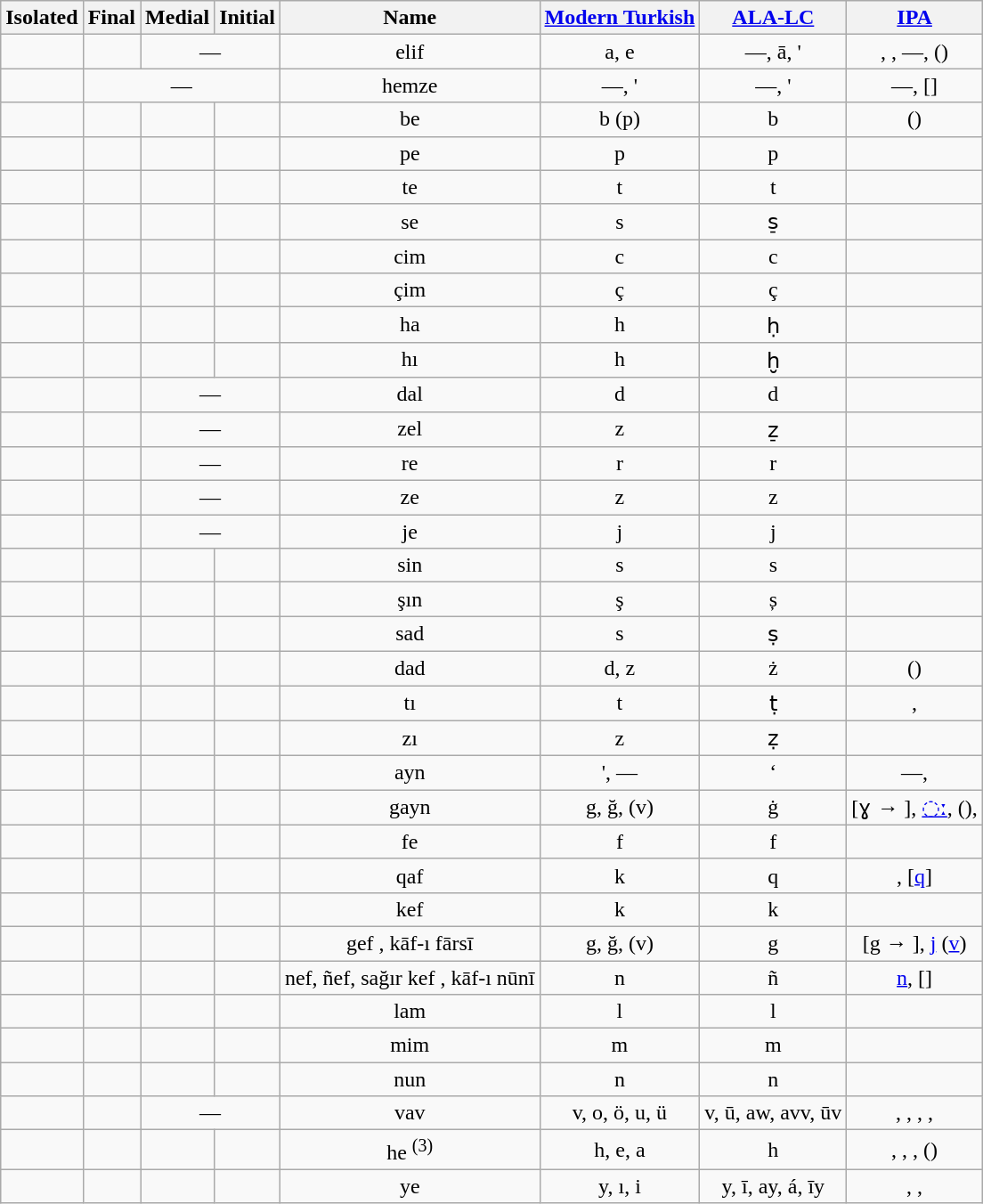<table class="wikitable">
<tr>
<th scope="col">Isolated</th>
<th scope="col">Final</th>
<th scope="col">Medial</th>
<th scope="col">Initial</th>
<th scope="col">Name</th>
<th scope="col"><a href='#'>Modern Turkish</a></th>
<th scope="col"><a href='#'>ALA-LC</a></th>
<th scope="col"><a href='#'>IPA</a></th>
</tr>
<tr align="center">
<td><span></span></td>
<td><span></span></td>
<td colspan="2">—</td>
<td>elif</td>
<td>a, e</td>
<td>—, ā, '</td>
<td>, , —, ()</td>
</tr>
<tr align="center">
<td><span></span></td>
<td colspan="3">—</td>
<td>hemze</td>
<td>—, '</td>
<td>—, '</td>
<td>—, []</td>
</tr>
<tr align="center">
<td><span></span></td>
<td><span></span></td>
<td><span></span></td>
<td><span></span></td>
<td>be</td>
<td>b (p)</td>
<td>b</td>
<td> ()</td>
</tr>
<tr align="center">
<td><span></span></td>
<td><span></span></td>
<td><span></span></td>
<td><span></span></td>
<td>pe</td>
<td>p</td>
<td>p</td>
<td></td>
</tr>
<tr align="center">
<td><span></span></td>
<td><span></span></td>
<td><span></span></td>
<td><span></span></td>
<td>te</td>
<td>t</td>
<td>t</td>
<td></td>
</tr>
<tr align="center">
<td><span></span></td>
<td><span></span></td>
<td><span></span></td>
<td><span></span></td>
<td>se</td>
<td>s</td>
<td>s̠</td>
<td></td>
</tr>
<tr align="center">
<td><span></span></td>
<td><span></span></td>
<td><span></span></td>
<td><span></span></td>
<td>cim</td>
<td>c</td>
<td>c</td>
<td></td>
</tr>
<tr align="center">
<td><span></span></td>
<td><span></span></td>
<td><span></span></td>
<td><span></span></td>
<td>çim</td>
<td>ç</td>
<td>ç</td>
<td></td>
</tr>
<tr align="center">
<td><span></span></td>
<td><span></span></td>
<td><span></span></td>
<td><span></span></td>
<td>ha</td>
<td>h</td>
<td>ḥ</td>
<td></td>
</tr>
<tr align="center">
<td><span></span></td>
<td><span></span></td>
<td><span></span></td>
<td><span></span></td>
<td>hı</td>
<td>h</td>
<td>ḫ</td>
<td></td>
</tr>
<tr align="center">
<td><span></span></td>
<td><span></span></td>
<td colspan="2">—</td>
<td>dal</td>
<td>d</td>
<td>d</td>
<td></td>
</tr>
<tr align="center">
<td><span></span></td>
<td><span></span></td>
<td colspan="2">—</td>
<td>zel</td>
<td>z</td>
<td>z̠</td>
<td></td>
</tr>
<tr align="center">
<td><span></span></td>
<td><span></span></td>
<td colspan="2">—</td>
<td>re</td>
<td>r</td>
<td>r</td>
<td></td>
</tr>
<tr align="center">
<td><span></span></td>
<td><span></span></td>
<td colspan="2">—</td>
<td>ze</td>
<td>z</td>
<td>z</td>
<td></td>
</tr>
<tr align="center">
<td><span></span></td>
<td><span></span></td>
<td colspan="2">—</td>
<td>je</td>
<td>j</td>
<td>j</td>
<td></td>
</tr>
<tr align="center">
<td><span></span></td>
<td><span></span></td>
<td><span></span></td>
<td><span></span></td>
<td>sin</td>
<td>s</td>
<td>s</td>
<td></td>
</tr>
<tr align="center">
<td><span></span></td>
<td><span></span></td>
<td><span></span></td>
<td><span></span></td>
<td>şın</td>
<td>ş</td>
<td>ș</td>
<td></td>
</tr>
<tr align="center">
<td><span></span></td>
<td><span></span></td>
<td><span></span></td>
<td><span></span></td>
<td>sad</td>
<td>s</td>
<td>ṣ</td>
<td></td>
</tr>
<tr align="center">
<td><span></span></td>
<td><span></span></td>
<td><span></span></td>
<td><span></span></td>
<td>dad</td>
<td>d, z</td>
<td>ż</td>
<td> ()</td>
</tr>
<tr align="center">
<td><span></span></td>
<td><span></span></td>
<td><span></span></td>
<td><span></span></td>
<td>tı</td>
<td>t</td>
<td>ṭ</td>
<td>, </td>
</tr>
<tr align="center">
<td><span></span></td>
<td><span></span></td>
<td><span></span></td>
<td><span></span></td>
<td>zı</td>
<td>z</td>
<td>ẓ</td>
<td></td>
</tr>
<tr align="center">
<td><span></span></td>
<td><span></span></td>
<td><span></span></td>
<td><span></span></td>
<td>ayn</td>
<td>', —</td>
<td>‘</td>
<td>—, </td>
</tr>
<tr align="center">
<td><span></span></td>
<td><span></span></td>
<td><span></span></td>
<td><span></span></td>
<td>gayn</td>
<td>g, ğ, (v)</td>
<td>ġ</td>
<td>[ɣ → ], <a href='#'>◌ː</a>, (),</td>
</tr>
<tr align="center">
<td><span></span></td>
<td><span></span></td>
<td><span></span></td>
<td><span></span></td>
<td>fe</td>
<td>f</td>
<td>f</td>
<td></td>
</tr>
<tr align="center">
<td><span></span></td>
<td><span></span></td>
<td><span></span></td>
<td><span></span></td>
<td>qaf</td>
<td>k</td>
<td>q</td>
<td>, [<a href='#'>q</a>]</td>
</tr>
<tr align="center">
<td><span></span></td>
<td><span></span></td>
<td><span></span></td>
<td><span></span></td>
<td>kef</td>
<td>k</td>
<td>k</td>
<td></td>
</tr>
<tr align="center">
<td><span></span></td>
<td><span></span></td>
<td><span></span></td>
<td><span></span></td>
<td>gef , kāf-ı fārsī</td>
<td>g, ğ, (v)</td>
<td>g</td>
<td>[g → ], <a href='#'>j</a> (<a href='#'>v</a>)</td>
</tr>
<tr align="center">
<td><span></span></td>
<td><span></span></td>
<td><span></span></td>
<td><span></span></td>
<td>nef, ñef, sağır kef  , kāf-ı nūnī</td>
<td>n</td>
<td>ñ</td>
<td><a href='#'>n</a>, []</td>
</tr>
<tr align="center">
<td><span></span></td>
<td><span></span></td>
<td><span></span></td>
<td><span></span></td>
<td>lam</td>
<td>l</td>
<td>l</td>
<td></td>
</tr>
<tr align="center">
<td><span></span></td>
<td><span></span></td>
<td><span></span></td>
<td><span></span></td>
<td>mim</td>
<td>m</td>
<td>m</td>
<td></td>
</tr>
<tr align="center">
<td><span></span></td>
<td><span></span></td>
<td><span></span></td>
<td><span></span></td>
<td>nun</td>
<td>n</td>
<td>n</td>
<td></td>
</tr>
<tr align="center">
<td><span></span></td>
<td><span></span></td>
<td colspan="2">—</td>
<td>vav</td>
<td>v, o, ö, u, ü</td>
<td>v, ū, aw, avv, ūv</td>
<td>, , , , </td>
</tr>
<tr align="center">
<td><span></span></td>
<td><span></span></td>
<td><span></span></td>
<td><span></span></td>
<td>he <sup>(3)</sup></td>
<td>h, e, a</td>
<td>h </td>
<td>, , , ()</td>
</tr>
<tr align="center">
<td><span></span></td>
<td><span></span></td>
<td><span></span></td>
<td><span></span></td>
<td>ye</td>
<td>y, ı, i</td>
<td>y, ī, ay, á, īy</td>
<td>, , </td>
</tr>
</table>
